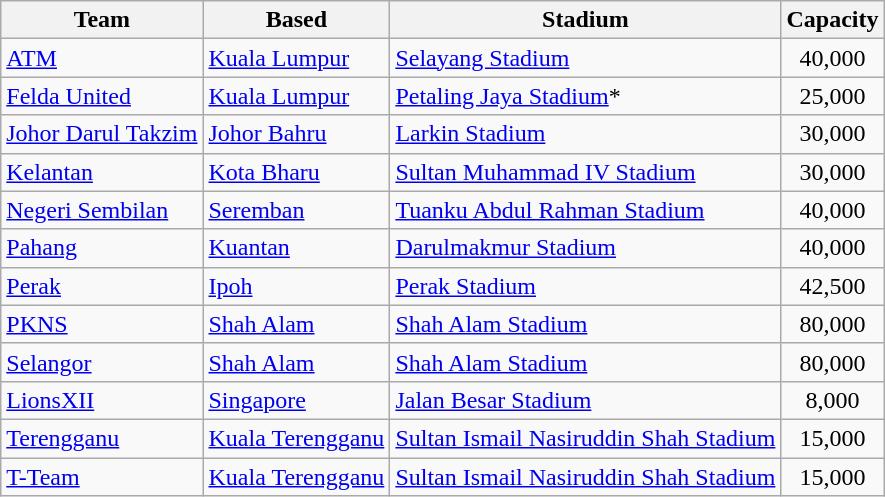<table class="wikitable sortable">
<tr>
<th>Team</th>
<th>Based</th>
<th>Stadium</th>
<th>Capacity</th>
</tr>
<tr>
<td><a href='#'>ATM</a></td>
<td><a href='#'>Kuala Lumpur</a></td>
<td><a href='#'>Selayang Stadium</a></td>
<td align="center">40,000</td>
</tr>
<tr>
<td><a href='#'>Felda United</a></td>
<td><a href='#'>Kuala Lumpur</a></td>
<td><a href='#'>Petaling Jaya Stadium</a>*</td>
<td align="center">25,000</td>
</tr>
<tr>
<td><a href='#'>Johor Darul Takzim</a></td>
<td><a href='#'>Johor Bahru</a></td>
<td><a href='#'>Larkin Stadium</a></td>
<td align="center">30,000</td>
</tr>
<tr>
<td><a href='#'>Kelantan</a></td>
<td><a href='#'>Kota Bharu</a></td>
<td><a href='#'>Sultan Muhammad IV Stadium</a></td>
<td align="center">30,000</td>
</tr>
<tr>
<td><a href='#'>Negeri Sembilan</a></td>
<td><a href='#'>Seremban</a></td>
<td><a href='#'>Tuanku Abdul Rahman Stadium</a></td>
<td align="center">40,000</td>
</tr>
<tr>
<td><a href='#'>Pahang</a></td>
<td><a href='#'>Kuantan</a></td>
<td><a href='#'>Darulmakmur Stadium</a></td>
<td align="center">40,000</td>
</tr>
<tr>
<td><a href='#'>Perak</a></td>
<td><a href='#'>Ipoh</a></td>
<td><a href='#'>Perak Stadium</a></td>
<td align="center">42,500</td>
</tr>
<tr>
<td><a href='#'>PKNS</a></td>
<td><a href='#'>Shah Alam</a></td>
<td><a href='#'>Shah Alam Stadium</a></td>
<td align="center">80,000</td>
</tr>
<tr>
<td><a href='#'>Selangor</a></td>
<td><a href='#'>Shah Alam</a></td>
<td><a href='#'>Shah Alam Stadium</a></td>
<td align="center">80,000</td>
</tr>
<tr>
<td><a href='#'>LionsXII</a></td>
<td><a href='#'>Singapore</a></td>
<td><a href='#'>Jalan Besar Stadium</a></td>
<td align="center">8,000</td>
</tr>
<tr>
<td><a href='#'>Terengganu</a></td>
<td><a href='#'>Kuala Terengganu</a></td>
<td><a href='#'>Sultan Ismail Nasiruddin Shah Stadium</a></td>
<td align="center">15,000</td>
</tr>
<tr>
<td><a href='#'>T-Team</a></td>
<td><a href='#'>Kuala Terengganu</a></td>
<td><a href='#'>Sultan Ismail Nasiruddin Shah Stadium</a></td>
<td align="center">15,000</td>
</tr>
</table>
